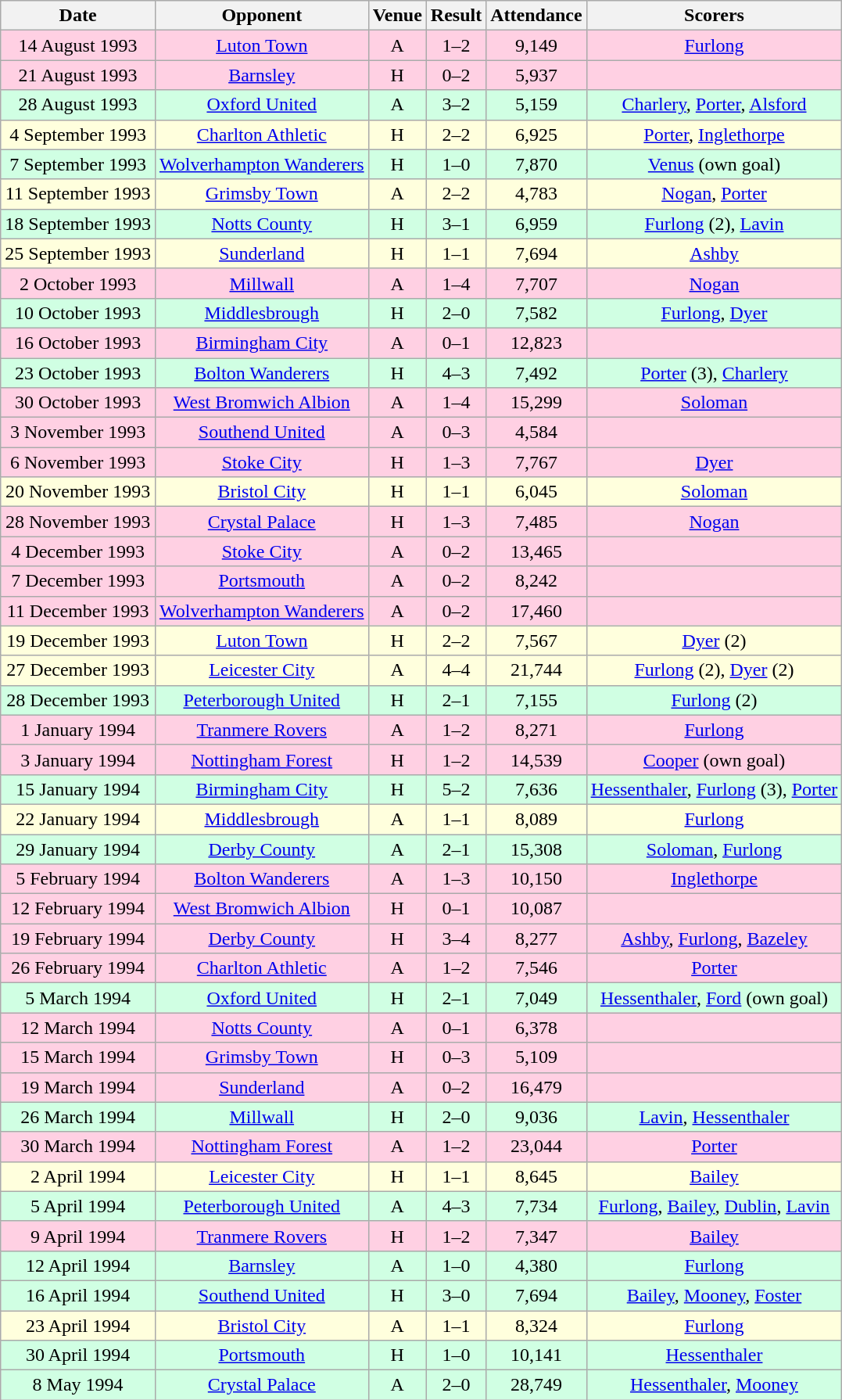<table class="wikitable sortable" style="text-align:center;">
<tr>
<th>Date</th>
<th>Opponent</th>
<th>Venue</th>
<th>Result</th>
<th>Attendance</th>
<th>Scorers</th>
</tr>
<tr style="background:#ffd0e3;">
<td>14 August 1993</td>
<td><a href='#'>Luton Town</a></td>
<td>A</td>
<td>1–2</td>
<td>9,149</td>
<td><a href='#'>Furlong</a></td>
</tr>
<tr style="background:#ffd0e3;">
<td>21 August 1993</td>
<td><a href='#'>Barnsley</a></td>
<td>H</td>
<td>0–2</td>
<td>5,937</td>
<td></td>
</tr>
<tr style="background:#d0ffe3;">
<td>28 August 1993</td>
<td><a href='#'>Oxford United</a></td>
<td>A</td>
<td>3–2</td>
<td>5,159</td>
<td><a href='#'>Charlery</a>, <a href='#'>Porter</a>, <a href='#'>Alsford</a></td>
</tr>
<tr style="background:#ffffdd;">
<td>4 September 1993</td>
<td><a href='#'>Charlton Athletic</a></td>
<td>H</td>
<td>2–2</td>
<td>6,925</td>
<td><a href='#'>Porter</a>, <a href='#'>Inglethorpe</a></td>
</tr>
<tr style="background:#d0ffe3;">
<td>7 September 1993</td>
<td><a href='#'>Wolverhampton Wanderers</a></td>
<td>H</td>
<td>1–0</td>
<td>7,870</td>
<td><a href='#'>Venus</a> (own goal)</td>
</tr>
<tr style="background:#ffffdd;">
<td>11 September 1993</td>
<td><a href='#'>Grimsby Town</a></td>
<td>A</td>
<td>2–2</td>
<td>4,783</td>
<td><a href='#'>Nogan</a>, <a href='#'>Porter</a></td>
</tr>
<tr style="background:#d0ffe3;">
<td>18 September 1993</td>
<td><a href='#'>Notts County</a></td>
<td>H</td>
<td>3–1</td>
<td>6,959</td>
<td><a href='#'>Furlong</a> (2), <a href='#'>Lavin</a></td>
</tr>
<tr style="background:#ffffdd;">
<td>25 September 1993</td>
<td><a href='#'>Sunderland</a></td>
<td>H</td>
<td>1–1</td>
<td>7,694</td>
<td><a href='#'>Ashby</a></td>
</tr>
<tr style="background:#ffd0e3;">
<td>2 October 1993</td>
<td><a href='#'>Millwall</a></td>
<td>A</td>
<td>1–4</td>
<td>7,707</td>
<td><a href='#'>Nogan</a></td>
</tr>
<tr style="background:#d0ffe3;">
<td>10 October 1993</td>
<td><a href='#'>Middlesbrough</a></td>
<td>H</td>
<td>2–0</td>
<td>7,582</td>
<td><a href='#'>Furlong</a>, <a href='#'>Dyer</a></td>
</tr>
<tr style="background:#ffd0e3;">
<td>16 October 1993</td>
<td><a href='#'>Birmingham City</a></td>
<td>A</td>
<td>0–1</td>
<td>12,823</td>
<td></td>
</tr>
<tr style="background:#d0ffe3;">
<td>23 October 1993</td>
<td><a href='#'>Bolton Wanderers</a></td>
<td>H</td>
<td>4–3</td>
<td>7,492</td>
<td><a href='#'>Porter</a> (3), <a href='#'>Charlery</a></td>
</tr>
<tr style="background:#ffd0e3;">
<td>30 October 1993</td>
<td><a href='#'>West Bromwich Albion</a></td>
<td>A</td>
<td>1–4</td>
<td>15,299</td>
<td><a href='#'>Soloman</a></td>
</tr>
<tr style="background:#ffd0e3;">
<td>3 November 1993</td>
<td><a href='#'>Southend United</a></td>
<td>A</td>
<td>0–3</td>
<td>4,584</td>
<td></td>
</tr>
<tr style="background:#ffd0e3;">
<td>6 November 1993</td>
<td><a href='#'>Stoke City</a></td>
<td>H</td>
<td>1–3</td>
<td>7,767</td>
<td><a href='#'>Dyer</a></td>
</tr>
<tr style="background:#ffffdd;">
<td>20 November 1993</td>
<td><a href='#'>Bristol City</a></td>
<td>H</td>
<td>1–1</td>
<td>6,045</td>
<td><a href='#'>Soloman</a></td>
</tr>
<tr style="background:#ffd0e3;">
<td>28 November 1993</td>
<td><a href='#'>Crystal Palace</a></td>
<td>H</td>
<td>1–3</td>
<td>7,485</td>
<td><a href='#'>Nogan</a></td>
</tr>
<tr style="background:#ffd0e3;">
<td>4 December 1993</td>
<td><a href='#'>Stoke City</a></td>
<td>A</td>
<td>0–2</td>
<td>13,465</td>
<td></td>
</tr>
<tr style="background:#ffd0e3;">
<td>7 December 1993</td>
<td><a href='#'>Portsmouth</a></td>
<td>A</td>
<td>0–2</td>
<td>8,242</td>
<td></td>
</tr>
<tr style="background:#ffd0e3;">
<td>11 December 1993</td>
<td><a href='#'>Wolverhampton Wanderers</a></td>
<td>A</td>
<td>0–2</td>
<td>17,460</td>
<td></td>
</tr>
<tr style="background:#ffffdd;">
<td>19 December 1993</td>
<td><a href='#'>Luton Town</a></td>
<td>H</td>
<td>2–2</td>
<td>7,567</td>
<td><a href='#'>Dyer</a> (2)</td>
</tr>
<tr style="background:#ffffdd;">
<td>27 December 1993</td>
<td><a href='#'>Leicester City</a></td>
<td>A</td>
<td>4–4</td>
<td>21,744</td>
<td><a href='#'>Furlong</a> (2), <a href='#'>Dyer</a> (2)</td>
</tr>
<tr style="background:#d0ffe3;">
<td>28 December 1993</td>
<td><a href='#'>Peterborough United</a></td>
<td>H</td>
<td>2–1</td>
<td>7,155</td>
<td><a href='#'>Furlong</a> (2)</td>
</tr>
<tr style="background:#ffd0e3;">
<td>1 January 1994</td>
<td><a href='#'>Tranmere Rovers</a></td>
<td>A</td>
<td>1–2</td>
<td>8,271</td>
<td><a href='#'>Furlong</a></td>
</tr>
<tr style="background:#ffd0e3;">
<td>3 January 1994</td>
<td><a href='#'>Nottingham Forest</a></td>
<td>H</td>
<td>1–2</td>
<td>14,539</td>
<td><a href='#'>Cooper</a> (own goal)</td>
</tr>
<tr style="background:#d0ffe3;">
<td>15 January 1994</td>
<td><a href='#'>Birmingham City</a></td>
<td>H</td>
<td>5–2</td>
<td>7,636</td>
<td><a href='#'>Hessenthaler</a>, <a href='#'>Furlong</a> (3), <a href='#'>Porter</a></td>
</tr>
<tr style="background:#ffffdd;">
<td>22 January 1994</td>
<td><a href='#'>Middlesbrough</a></td>
<td>A</td>
<td>1–1</td>
<td>8,089</td>
<td><a href='#'>Furlong</a></td>
</tr>
<tr style="background:#d0ffe3;">
<td>29 January 1994</td>
<td><a href='#'>Derby County</a></td>
<td>A</td>
<td>2–1</td>
<td>15,308</td>
<td><a href='#'>Soloman</a>, <a href='#'>Furlong</a></td>
</tr>
<tr style="background:#ffd0e3;">
<td>5 February 1994</td>
<td><a href='#'>Bolton Wanderers</a></td>
<td>A</td>
<td>1–3</td>
<td>10,150</td>
<td><a href='#'>Inglethorpe</a></td>
</tr>
<tr style="background:#ffd0e3;">
<td>12 February 1994</td>
<td><a href='#'>West Bromwich Albion</a></td>
<td>H</td>
<td>0–1</td>
<td>10,087</td>
<td></td>
</tr>
<tr style="background:#ffd0e3;">
<td>19 February 1994</td>
<td><a href='#'>Derby County</a></td>
<td>H</td>
<td>3–4</td>
<td>8,277</td>
<td><a href='#'>Ashby</a>, <a href='#'>Furlong</a>, <a href='#'>Bazeley</a></td>
</tr>
<tr style="background:#ffd0e3;">
<td>26 February 1994</td>
<td><a href='#'>Charlton Athletic</a></td>
<td>A</td>
<td>1–2</td>
<td>7,546</td>
<td><a href='#'>Porter</a></td>
</tr>
<tr style="background:#d0ffe3;">
<td>5 March 1994</td>
<td><a href='#'>Oxford United</a></td>
<td>H</td>
<td>2–1</td>
<td>7,049</td>
<td><a href='#'>Hessenthaler</a>, <a href='#'>Ford</a> (own goal)</td>
</tr>
<tr style="background:#ffd0e3;">
<td>12 March 1994</td>
<td><a href='#'>Notts County</a></td>
<td>A</td>
<td>0–1</td>
<td>6,378</td>
<td></td>
</tr>
<tr style="background:#ffd0e3;">
<td>15 March 1994</td>
<td><a href='#'>Grimsby Town</a></td>
<td>H</td>
<td>0–3</td>
<td>5,109</td>
<td></td>
</tr>
<tr style="background:#ffd0e3;">
<td>19 March 1994</td>
<td><a href='#'>Sunderland</a></td>
<td>A</td>
<td>0–2</td>
<td>16,479</td>
<td></td>
</tr>
<tr style="background:#d0ffe3;">
<td>26 March 1994</td>
<td><a href='#'>Millwall</a></td>
<td>H</td>
<td>2–0</td>
<td>9,036</td>
<td><a href='#'>Lavin</a>, <a href='#'>Hessenthaler</a></td>
</tr>
<tr style="background:#ffd0e3;">
<td>30 March 1994</td>
<td><a href='#'>Nottingham Forest</a></td>
<td>A</td>
<td>1–2</td>
<td>23,044</td>
<td><a href='#'>Porter</a></td>
</tr>
<tr style="background:#ffffdd;">
<td>2 April 1994</td>
<td><a href='#'>Leicester City</a></td>
<td>H</td>
<td>1–1</td>
<td>8,645</td>
<td><a href='#'>Bailey</a></td>
</tr>
<tr style="background:#d0ffe3;">
<td>5 April 1994</td>
<td><a href='#'>Peterborough United</a></td>
<td>A</td>
<td>4–3</td>
<td>7,734</td>
<td><a href='#'>Furlong</a>, <a href='#'>Bailey</a>, <a href='#'>Dublin</a>, <a href='#'>Lavin</a></td>
</tr>
<tr style="background:#ffd0e3;">
<td>9 April 1994</td>
<td><a href='#'>Tranmere Rovers</a></td>
<td>H</td>
<td>1–2</td>
<td>7,347</td>
<td><a href='#'>Bailey</a></td>
</tr>
<tr style="background:#d0ffe3;">
<td>12 April 1994</td>
<td><a href='#'>Barnsley</a></td>
<td>A</td>
<td>1–0</td>
<td>4,380</td>
<td><a href='#'>Furlong</a></td>
</tr>
<tr style="background:#d0ffe3;">
<td>16 April 1994</td>
<td><a href='#'>Southend United</a></td>
<td>H</td>
<td>3–0</td>
<td>7,694</td>
<td><a href='#'>Bailey</a>, <a href='#'>Mooney</a>, <a href='#'>Foster</a></td>
</tr>
<tr style="background:#ffffdd;">
<td>23 April 1994</td>
<td><a href='#'>Bristol City</a></td>
<td>A</td>
<td>1–1</td>
<td>8,324</td>
<td><a href='#'>Furlong</a></td>
</tr>
<tr style="background:#d0ffe3;">
<td>30 April 1994</td>
<td><a href='#'>Portsmouth</a></td>
<td>H</td>
<td>1–0</td>
<td>10,141</td>
<td><a href='#'>Hessenthaler</a></td>
</tr>
<tr style="background:#d0ffe3;">
<td>8 May 1994</td>
<td><a href='#'>Crystal Palace</a></td>
<td>A</td>
<td>2–0</td>
<td>28,749</td>
<td><a href='#'>Hessenthaler</a>, <a href='#'>Mooney</a></td>
</tr>
</table>
